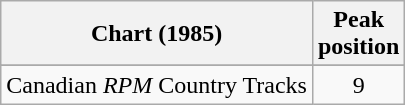<table class="wikitable sortable">
<tr>
<th align="left">Chart (1985)</th>
<th align="center">Peak<br>position</th>
</tr>
<tr>
</tr>
<tr>
<td align="left">Canadian <em>RPM</em> Country Tracks</td>
<td align="center">9</td>
</tr>
</table>
